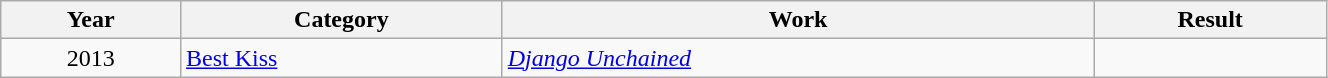<table class="wikitable" width=70%>
<tr>
<th scope="col">Year</th>
<th scope="col">Category</th>
<th scope="col">Work</th>
<th scope="col">Result</th>
</tr>
<tr>
<td align="center">2013</td>
<td><a href='#'>Best Kiss</a></td>
<td><em><a href='#'>Django Unchained</a></em></td>
<td></td>
</tr>
</table>
